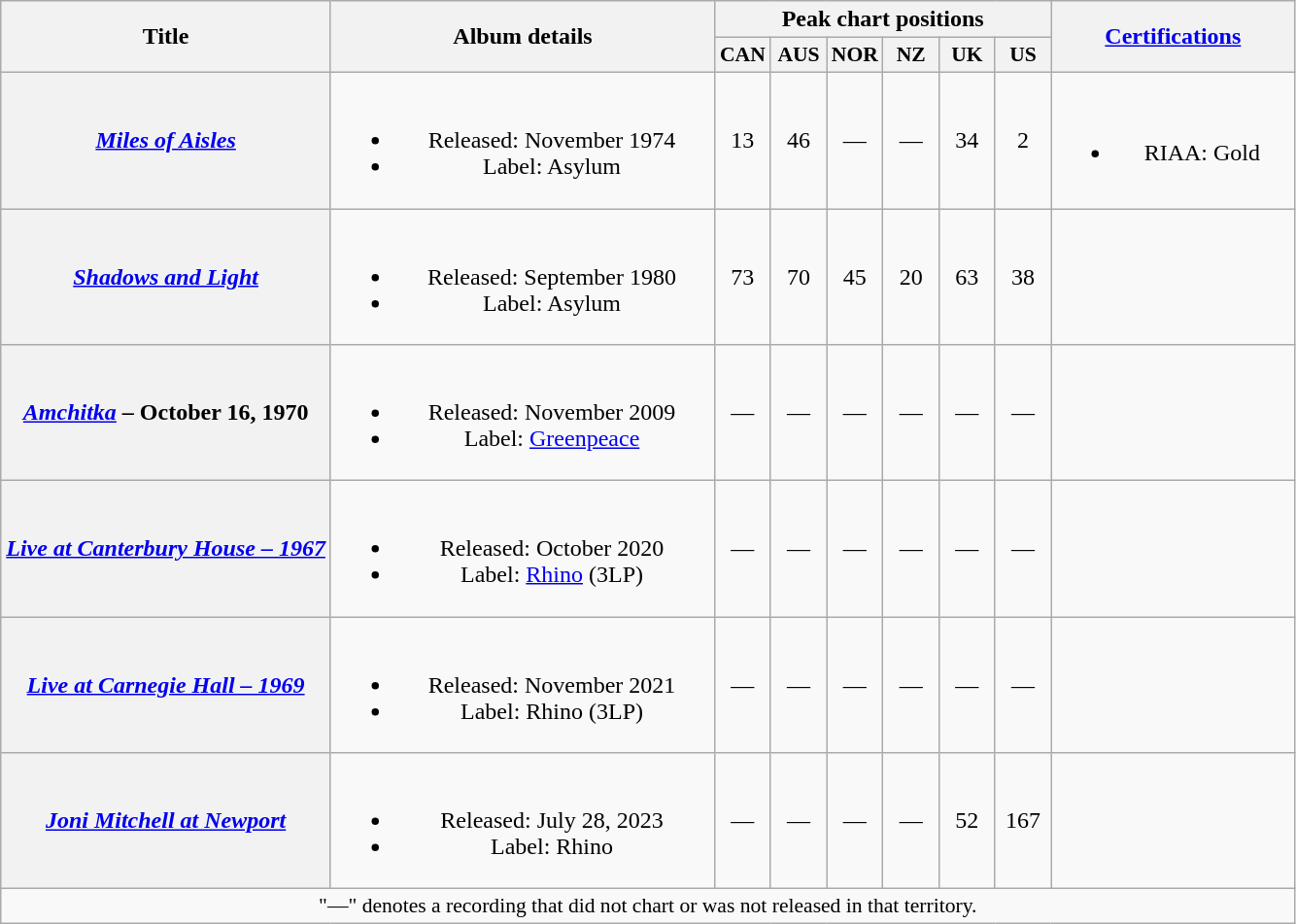<table class="wikitable plainrowheaders" style="text-align:center;" border="1">
<tr>
<th scope="col" rowspan="2">Title</th>
<th scope="col" rowspan="2" style="width:16em;">Album details</th>
<th scope="col" colspan="6">Peak chart positions</th>
<th scope="col" rowspan="2" style="width:10em;"><a href='#'>Certifications</a></th>
</tr>
<tr>
<th scope="col" style="width:2.2em;font-size:90%;">CAN<br></th>
<th scope="col" style="width:2.2em;font-size:90%;">AUS<br></th>
<th scope="col" style="width:2.2em;font-size:90%;">NOR<br></th>
<th scope="col" style="width:2.2em;font-size:90%;">NZ<br></th>
<th scope="col" style="width:2.2em;font-size:90%;">UK<br></th>
<th scope="col" style="width:2.2em;font-size:90%;">US<br></th>
</tr>
<tr>
<th scope="row"><em><a href='#'>Miles of Aisles</a></em></th>
<td><br><ul><li>Released: November 1974</li><li>Label: Asylum</li></ul></td>
<td>13</td>
<td>46</td>
<td>—</td>
<td>—</td>
<td>34</td>
<td>2</td>
<td><br><ul><li>RIAA: Gold</li></ul></td>
</tr>
<tr>
<th scope="row"><em><a href='#'>Shadows and Light</a></em></th>
<td><br><ul><li>Released: September 1980</li><li>Label: Asylum</li></ul></td>
<td>73</td>
<td>70</td>
<td>45</td>
<td>20</td>
<td>63</td>
<td>38</td>
<td></td>
</tr>
<tr>
<th scope="row"><em><a href='#'>Amchitka</a></em> – October 16, 1970 <br></th>
<td><br><ul><li>Released: November 2009</li><li>Label: <a href='#'>Greenpeace</a></li></ul></td>
<td>—</td>
<td>—</td>
<td>—</td>
<td>—</td>
<td>—</td>
<td>—</td>
<td></td>
</tr>
<tr>
<th scope="row"><em><a href='#'>Live at Canterbury House – 1967</a></em></th>
<td><br><ul><li>Released: October 2020</li><li>Label: <a href='#'>Rhino</a> (3LP)</li></ul></td>
<td>—</td>
<td>—</td>
<td>—</td>
<td>—</td>
<td>—</td>
<td>—</td>
<td></td>
</tr>
<tr>
<th scope="row"><em><a href='#'>Live at Carnegie Hall – 1969</a></em></th>
<td><br><ul><li>Released: November 2021</li><li>Label: Rhino (3LP)</li></ul></td>
<td>—</td>
<td>—</td>
<td>—</td>
<td>—</td>
<td>—</td>
<td>—</td>
<td></td>
</tr>
<tr>
<th scope="row"><em><a href='#'>Joni Mitchell at Newport</a></em></th>
<td><br><ul><li>Released: July 28, 2023</li><li>Label: Rhino</li></ul></td>
<td>—</td>
<td>—</td>
<td>—</td>
<td>—</td>
<td>52</td>
<td>167</td>
<td></td>
</tr>
<tr>
<td colspan="9" style="font-size:90%">"—" denotes a recording that did not chart or was not released in that territory.</td>
</tr>
</table>
